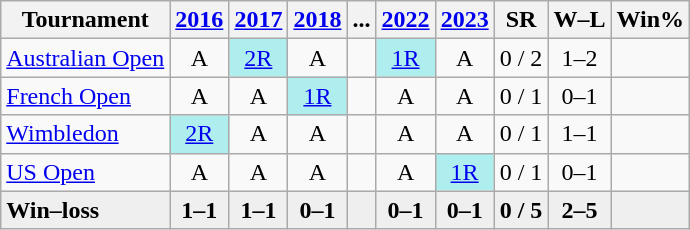<table class=wikitable style=text-align:center>
<tr>
<th>Tournament</th>
<th><a href='#'>2016</a></th>
<th><a href='#'>2017</a></th>
<th><a href='#'>2018</a></th>
<th>...</th>
<th><a href='#'>2022</a></th>
<th><a href='#'>2023</a></th>
<th>SR</th>
<th>W–L</th>
<th>Win%</th>
</tr>
<tr>
<td align=left><a href='#'>Australian Open</a></td>
<td>A</td>
<td style=background:#afeeee><a href='#'>2R</a></td>
<td>A</td>
<td></td>
<td style=background:#afeeee><a href='#'>1R</a></td>
<td>A</td>
<td>0 / 2</td>
<td>1–2</td>
<td></td>
</tr>
<tr>
<td align=left><a href='#'>French Open</a></td>
<td>A</td>
<td>A</td>
<td style=background:#afeeee><a href='#'>1R</a></td>
<td></td>
<td>A</td>
<td>A</td>
<td>0 / 1</td>
<td>0–1</td>
<td></td>
</tr>
<tr>
<td align=left><a href='#'>Wimbledon</a></td>
<td style=background:#afeeee><a href='#'>2R</a></td>
<td>A</td>
<td>A</td>
<td></td>
<td>A</td>
<td>A</td>
<td>0 / 1</td>
<td>1–1</td>
<td></td>
</tr>
<tr>
<td align=left><a href='#'>US Open</a></td>
<td>A</td>
<td>A</td>
<td>A</td>
<td></td>
<td>A</td>
<td style=background:#afeeee><a href='#'>1R</a></td>
<td>0 / 1</td>
<td>0–1</td>
<td></td>
</tr>
<tr style=font-weight:bold;background:#efefef>
<td align=left>Win–loss</td>
<td>1–1</td>
<td>1–1</td>
<td>0–1</td>
<td></td>
<td>0–1</td>
<td>0–1</td>
<td>0 / 5</td>
<td>2–5</td>
<td></td>
</tr>
</table>
